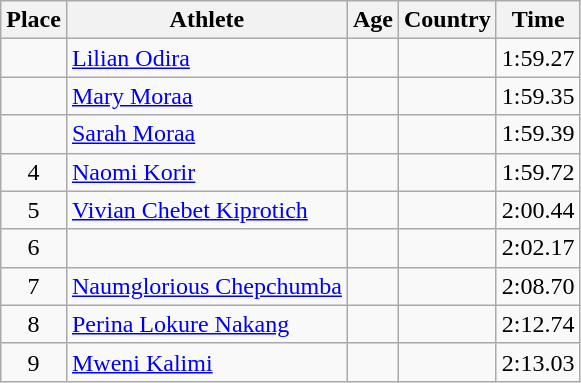<table class="wikitable mw-datatable sortable">
<tr>
<th>Place</th>
<th>Athlete</th>
<th>Age</th>
<th>Country</th>
<th>Time</th>
</tr>
<tr>
<td align=center></td>
<td><a href='#'>Lilian Odira</a></td>
<td></td>
<td></td>
<td>1:59.27</td>
</tr>
<tr>
<td align=center></td>
<td><a href='#'>Mary Moraa</a></td>
<td></td>
<td></td>
<td>1:59.35</td>
</tr>
<tr>
<td align=center></td>
<td><a href='#'>Sarah Moraa</a></td>
<td></td>
<td></td>
<td>1:59.39</td>
</tr>
<tr>
<td align=center>4</td>
<td><a href='#'>Naomi Korir</a></td>
<td></td>
<td></td>
<td>1:59.72</td>
</tr>
<tr>
<td align=center>5</td>
<td><a href='#'>Vivian Chebet Kiprotich</a></td>
<td></td>
<td></td>
<td>2:00.44</td>
</tr>
<tr>
<td align=center>6</td>
<td></td>
<td></td>
<td></td>
<td>2:02.17</td>
</tr>
<tr>
<td align=center>7</td>
<td><a href='#'>Naumglorious Chepchumba</a></td>
<td></td>
<td></td>
<td>2:08.70</td>
</tr>
<tr>
<td align=center>8</td>
<td><a href='#'>Perina Lokure Nakang</a></td>
<td></td>
<td></td>
<td>2:12.74</td>
</tr>
<tr>
<td align=center>9</td>
<td><a href='#'>Mweni Kalimi</a></td>
<td></td>
<td></td>
<td>2:13.03</td>
</tr>
</table>
